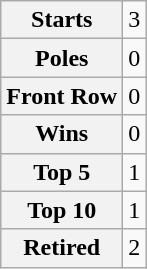<table class="wikitable" style="text-align:center">
<tr>
<th>Starts</th>
<td>3</td>
</tr>
<tr>
<th>Poles</th>
<td>0</td>
</tr>
<tr>
<th>Front Row</th>
<td>0</td>
</tr>
<tr>
<th>Wins</th>
<td>0</td>
</tr>
<tr>
<th>Top 5</th>
<td>1</td>
</tr>
<tr>
<th>Top 10</th>
<td>1</td>
</tr>
<tr>
<th>Retired</th>
<td>2</td>
</tr>
</table>
